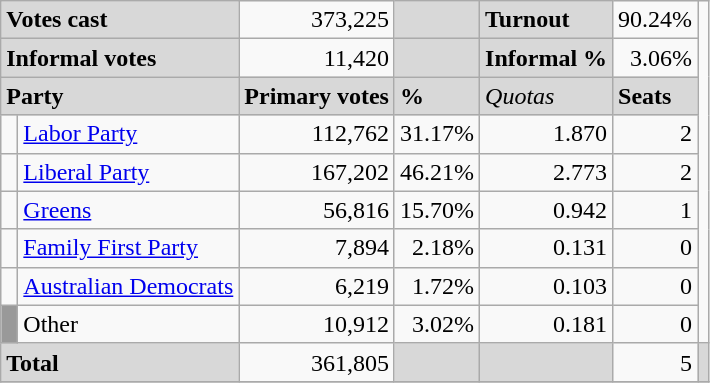<table class="wikitable">
<tr>
<td colspan=2 bgcolor="#D8D8D8"><strong>Votes cast</strong></td>
<td align="right">373,225</td>
<td width="33" bgcolor="#D8D8D8"></td>
<td bgcolor="#D8D8D8" width="67"><strong>Turnout</strong></td>
<td align="right">90.24%</td>
</tr>
<tr>
<td colspan="2" bgcolor="#D8D8D8"><strong>Informal votes</strong></td>
<td align="right">11,420</td>
<td width="33" bgcolor="#D8D8D8"></td>
<td bgcolor="#D8D8D8"><strong>Informal %</strong></td>
<td align="right">3.06%</td>
</tr>
<tr>
<td colspan="2" bgcolor="#D8D8D8"><strong>Party</strong></td>
<td bgcolor="#D8D8D8"><strong>Primary votes</strong></td>
<td bgcolor="#D8D8D8"><strong>%</strong></td>
<td bgcolor="#D8D8D8"><em>Quotas</em></td>
<td bgcolor="#D8D8D8"><strong>Seats</strong></td>
</tr>
<tr>
<td> </td>
<td><a href='#'>Labor Party</a></td>
<td align="right">112,762</td>
<td align="right">31.17%</td>
<td align="right">1.870</td>
<td align="right">2</td>
</tr>
<tr>
<td> </td>
<td><a href='#'>Liberal Party</a></td>
<td align="right">167,202</td>
<td align="right">46.21%</td>
<td align="right">2.773</td>
<td align="right">2</td>
</tr>
<tr>
<td> </td>
<td><a href='#'>Greens</a></td>
<td align="right">56,816</td>
<td align="right">15.70%</td>
<td align="right">0.942</td>
<td align="right">1</td>
</tr>
<tr>
<td> </td>
<td><a href='#'>Family First Party</a></td>
<td align="right">7,894</td>
<td align="right">2.18%</td>
<td align="right">0.131</td>
<td align="right">0</td>
</tr>
<tr>
<td> </td>
<td><a href='#'>Australian Democrats</a></td>
<td align="right">6,219</td>
<td align="right">1.72%</td>
<td align="right">0.103</td>
<td align="right">0</td>
</tr>
<tr>
<td bgcolor="#999999"> </td>
<td>Other</td>
<td align="right">10,912</td>
<td align="right">3.02%</td>
<td align="right">0.181</td>
<td align="right">0</td>
</tr>
<tr>
<td colspan="2" bgcolor="#D8D8D8"><strong>Total</strong></td>
<td align="right">361,805</td>
<td bgcolor="#D8D8D8"></td>
<td bgcolor="#D8D8D8"></td>
<td align="right">5</td>
<td bgcolor="#D8D8D8"></td>
</tr>
<tr>
</tr>
</table>
